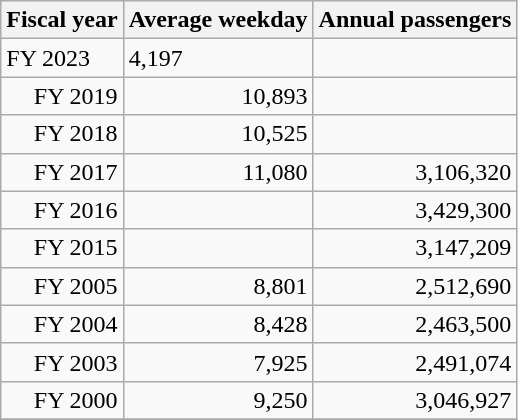<table class="wikitable">
<tr>
<th>Fiscal year</th>
<th>Average weekday</th>
<th>Annual passengers</th>
</tr>
<tr>
<td>FY 2023</td>
<td>4,197</td>
<td></td>
</tr>
<tr>
<td align=right>FY 2019</td>
<td align=right>10,893</td>
<td align=right></td>
</tr>
<tr>
<td align=right>FY 2018</td>
<td align=right>10,525</td>
<td align=right></td>
</tr>
<tr>
<td align=right>FY 2017</td>
<td align=right>11,080</td>
<td align=right>3,106,320</td>
</tr>
<tr>
<td align=right>FY 2016</td>
<td></td>
<td align=right>3,429,300</td>
</tr>
<tr>
<td align=right>FY 2015</td>
<td></td>
<td align=right>3,147,209</td>
</tr>
<tr>
<td align=right>FY 2005</td>
<td align=right>8,801</td>
<td align=right>2,512,690</td>
</tr>
<tr>
<td align=right>FY 2004</td>
<td align=right>8,428</td>
<td align=right>2,463,500</td>
</tr>
<tr>
<td align=right>FY 2003</td>
<td align=right>7,925</td>
<td align=right>2,491,074</td>
</tr>
<tr>
<td align=right>FY 2000</td>
<td align=right>9,250</td>
<td align=right>3,046,927</td>
</tr>
<tr>
</tr>
</table>
